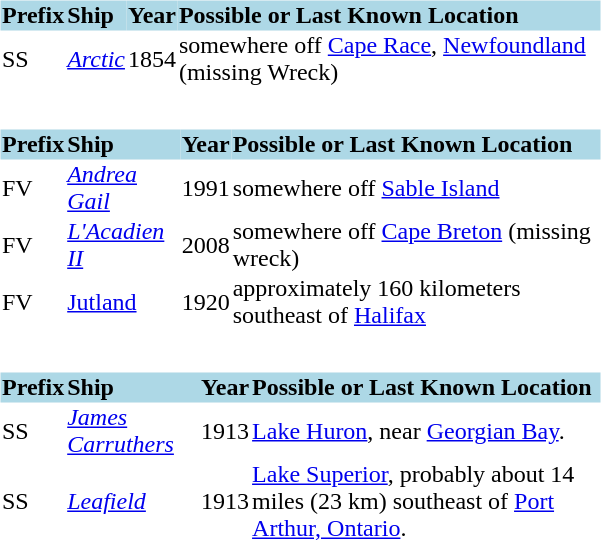<table style="text-align: left; margin-bottom: 0;">
<tr>
<th><strong></strong></th>
</tr>
<tr>
<td><br><table style="text-align: left; margin-bottom: 0;">
<tr>
<th></th>
</tr>
<tr>
<td><br><table class="collapsible collapsed" style="text-align: left; margin-bottom: 0;">
<tr>
<th style="width:400px;"></th>
</tr>
<tr>
<td><br><table class="sortable" style="margin-bottom: 0;" cellpadding="1" cellspacing="0">
<tr>
<th style="background:#ADD8E6;"><strong>Prefix</strong></th>
<th style="background:#ADD8E6;"><strong>Ship</strong></th>
<th style="background:#ADD8E6;"><strong>Year</strong></th>
<th style="background:#ADD8E6;" class="unsortable">Possible or Last Known Location</th>
</tr>
<tr>
<td>SS</td>
<td><a href='#'><em>Arctic</em></a></td>
<td style="text-align:center;">1854</td>
<td>somewhere off <a href='#'>Cape Race</a>, <a href='#'>Newfoundland</a> (missing Wreck)</td>
</tr>
</table>
</td>
</tr>
</table>
<table class="collapsible collapsed" style="text-align: left; margin-bottom: 0;">
<tr>
<th style="width:400px;"></th>
</tr>
<tr>
<td><br><table class="sortable" style="margin-bottom: 0;" cellpadding="1" cellspacing="0">
<tr>
<th style="background:#ADD8E6;"><strong>Prefix</strong></th>
<th style="background:#ADD8E6;"><strong>Ship</strong></th>
<th style="background:#ADD8E6;"><strong>Year</strong></th>
<th style="background:#ADD8E6;" class="unsortable">Possible or Last Known Location</th>
</tr>
<tr>
<td>FV</td>
<td><em><a href='#'>Andrea Gail</a></em></td>
<td style="text-align:center;">1991</td>
<td>somewhere off <a href='#'>Sable Island</a></td>
</tr>
<tr>
<td>FV</td>
<td><em><a href='#'>L'Acadien II</a></em></td>
<td style="text-align:center;">2008</td>
<td>somewhere off <a href='#'>Cape Breton</a> (missing wreck)</td>
</tr>
<tr>
<td>FV</td>
<td><a href='#'>Jutland</a></td>
<td style="text-align:center;">1920</td>
<td>approximately 160 kilometers southeast of <a href='#'>Halifax</a></td>
</tr>
<tr>
</tr>
</table>
</td>
</tr>
</table>
<table class="collapsible collapsed" style="text-align: left; margin-bottom: 0;">
<tr>
<th style="width:400px;"></th>
</tr>
<tr>
<td><br><table class="sortable" style="margin-bottom: 0;" cellpadding="1" cellspacing="0">
<tr>
<th style="background:#ADD8E6;"><strong>Prefix</strong></th>
<th style="background:#ADD8E6;"><strong>Ship</strong></th>
<th style="background:#ADD8E6;"><strong>Year</strong></th>
<th style="background:#ADD8E6;" class="unsortable">Possible or Last Known Location</th>
</tr>
<tr>
<td>SS</td>
<td><em><a href='#'>James Carruthers</a></em></td>
<td style="text-align:center;">1913</td>
<td><a href='#'>Lake Huron</a>, near <a href='#'>Georgian Bay</a>.</td>
</tr>
<tr>
<td>SS</td>
<td><em><a href='#'>Leafield</a></em></td>
<td style="text-align:center;">1913</td>
<td><a href='#'>Lake Superior</a>, probably about 14 miles (23 km) southeast of <a href='#'>Port Arthur, Ontario</a>.</td>
</tr>
<tr>
</tr>
</table>
</td>
</tr>
</table>
</td>
</tr>
</table>
</td>
</tr>
</table>
